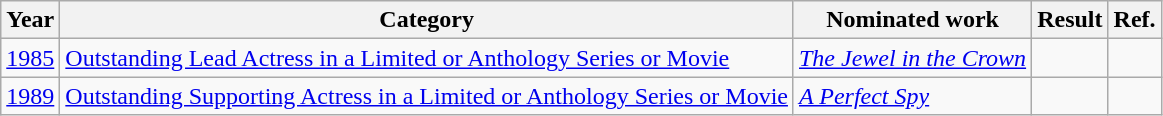<table class="wikitable">
<tr>
<th>Year</th>
<th>Category</th>
<th>Nominated work</th>
<th>Result</th>
<th>Ref.</th>
</tr>
<tr>
<td><a href='#'>1985</a></td>
<td><a href='#'>Outstanding Lead Actress in a Limited or Anthology Series or Movie</a></td>
<td><a href='#'><em>The Jewel in the Crown</em></a></td>
<td></td>
<td></td>
</tr>
<tr>
<td><a href='#'>1989</a></td>
<td><a href='#'>Outstanding Supporting Actress in a Limited or Anthology Series or Movie</a></td>
<td><a href='#'><em>A Perfect Spy</em></a></td>
<td></td>
<td></td>
</tr>
</table>
